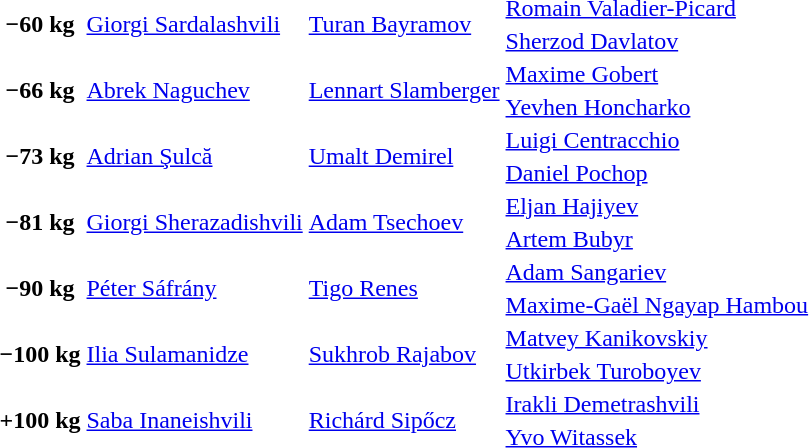<table>
<tr>
<th rowspan=2>−60 kg</th>
<td rowspan=2> <a href='#'>Giorgi Sardalashvili</a></td>
<td rowspan=2> <a href='#'>Turan Bayramov</a></td>
<td> <a href='#'>Romain Valadier-Picard</a></td>
</tr>
<tr>
<td> <a href='#'>Sherzod Davlatov</a></td>
</tr>
<tr>
<th rowspan=2>−66 kg</th>
<td rowspan=2> <a href='#'>Abrek Naguchev</a></td>
<td rowspan=2> <a href='#'>Lennart Slamberger</a></td>
<td> <a href='#'>Maxime Gobert</a></td>
</tr>
<tr>
<td> <a href='#'>Yevhen Honcharko</a></td>
</tr>
<tr>
<th rowspan=2>−73 kg</th>
<td rowspan=2> <a href='#'>Adrian Şulcă</a></td>
<td rowspan=2> <a href='#'>Umalt Demirel</a></td>
<td> <a href='#'>Luigi Centracchio</a></td>
</tr>
<tr>
<td> <a href='#'>Daniel Pochop</a></td>
</tr>
<tr>
<th rowspan=2>−81 kg</th>
<td rowspan=2> <a href='#'>Giorgi Sherazadishvili</a></td>
<td rowspan=2> <a href='#'>Adam Tsechoev</a></td>
<td> <a href='#'>Eljan Hajiyev</a></td>
</tr>
<tr>
<td> <a href='#'>Artem Bubyr</a></td>
</tr>
<tr>
<th rowspan=2>−90 kg</th>
<td rowspan=2> <a href='#'>Péter Sáfrány</a></td>
<td rowspan=2> <a href='#'>Tigo Renes</a></td>
<td> <a href='#'>Adam Sangariev</a></td>
</tr>
<tr>
<td> <a href='#'>Maxime-Gaël Ngayap Hambou</a></td>
</tr>
<tr>
<th rowspan=2>−100 kg</th>
<td rowspan=2> <a href='#'>Ilia Sulamanidze</a></td>
<td rowspan=2> <a href='#'>Sukhrob Rajabov</a></td>
<td> <a href='#'>Matvey Kanikovskiy</a></td>
</tr>
<tr>
<td> <a href='#'>Utkirbek Turoboyev</a></td>
</tr>
<tr>
<th rowspan=2>+100 kg</th>
<td rowspan=2> <a href='#'>Saba Inaneishvili</a></td>
<td rowspan=2> <a href='#'>Richárd Sipőcz</a></td>
<td> <a href='#'>Irakli Demetrashvili</a></td>
</tr>
<tr>
<td> <a href='#'>Yvo Witassek</a></td>
</tr>
</table>
